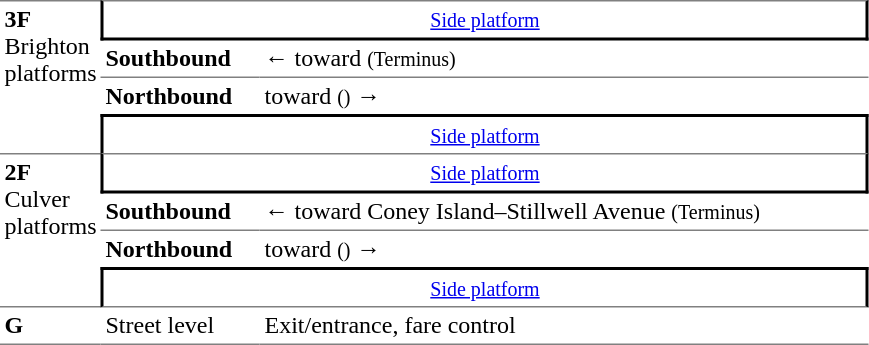<table border=0 cellspacing=0 cellpadding=3>
<tr>
<td style="border-top:solid 1px gray;" rowspan=4 valign=top><strong>3F</strong><br>Brighton platforms</td>
<td style="border-top:solid 1px gray;border-right:solid 2px black;border-left:solid 2px black;border-bottom:solid 2px black;text-align:center;" colspan=2><small><a href='#'>Side platform</a></small></td>
</tr>
<tr>
<td style="border-bottom:solid 1px gray;"><span><strong>Southbound</strong></span></td>
<td style="border-bottom:solid 1px gray;">←  toward  <small>(Terminus)</small></td>
</tr>
<tr>
<td><span><strong>Northbound</strong></span></td>
<td>  toward  <small>()</small> →</td>
</tr>
<tr>
<td style="border-top:solid 2px black;border-right:solid 2px black;border-left:solid 2px black;text-align:center;" colspan=2><small><a href='#'>Side platform</a></small></td>
</tr>
<tr>
<td style="border-top:solid 1px gray;border-bottom:solid 1px gray;" rowspan=4 valign=top><strong>2F</strong><br>Culver platforms</td>
<td style="border-top:solid 1px gray;border-right:solid 2px black;border-left:solid 2px black;border-bottom:solid 2px black;text-align:center;" colspan=2><small><a href='#'>Side platform</a></small></td>
</tr>
<tr>
<td style="border-bottom:solid 1px gray;"><span><strong>Southbound</strong></span></td>
<td style="border-bottom:solid 1px gray;">←   toward Coney Island–Stillwell Avenue <small>(Terminus)</small></td>
</tr>
<tr>
<td><span><strong>Northbound</strong></span></td>
<td>   toward  <small>()</small> →</td>
</tr>
<tr>
<td style="border-bottom:solid 1px gray;border-top:solid 2px black;border-right:solid 2px black;border-left:solid 2px black;text-align:center;" colspan=2><small><a href='#'>Side platform</a></small></td>
</tr>
<tr>
<td style="border-bottom:solid 1px gray;" width=50><strong>G</strong></td>
<td style="border-bottom:solid 1px gray;" width=100>Street level</td>
<td style="border-bottom:solid 1px gray;" width=400>Exit/entrance, fare control</td>
</tr>
</table>
